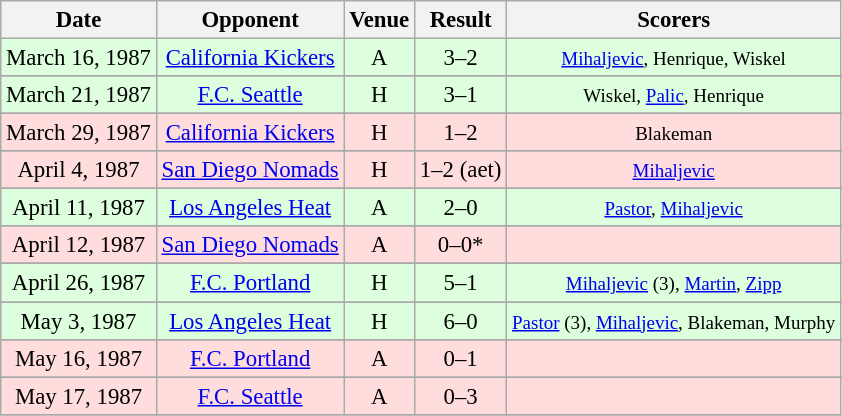<table class="wikitable" style="font-size:95%; text-align:center">
<tr>
<th>Date</th>
<th>Opponent</th>
<th>Venue</th>
<th>Result</th>
<th>Scorers</th>
</tr>
<tr bgcolor="#ddffdd">
<td>March 16, 1987</td>
<td><a href='#'>California Kickers</a></td>
<td>A</td>
<td>3–2</td>
<td><small><a href='#'>Mihaljevic</a>, Henrique, Wiskel</small></td>
</tr>
<tr>
</tr>
<tr bgcolor="#ddffdd">
<td>March 21, 1987</td>
<td><a href='#'>F.C. Seattle</a></td>
<td>H</td>
<td>3–1</td>
<td><small>Wiskel, <a href='#'>Palic</a>, Henrique</small></td>
</tr>
<tr>
</tr>
<tr bgcolor="#ffdddd">
<td>March 29, 1987</td>
<td><a href='#'>California Kickers</a></td>
<td>H</td>
<td>1–2</td>
<td><small>Blakeman</small></td>
</tr>
<tr>
</tr>
<tr bgcolor="#ffdddd">
<td>April 4, 1987</td>
<td><a href='#'>San Diego Nomads</a></td>
<td>H</td>
<td>1–2 (aet)</td>
<td><small><a href='#'>Mihaljevic</a></small></td>
</tr>
<tr>
</tr>
<tr bgcolor="#ddffdd">
<td>April 11, 1987</td>
<td><a href='#'>Los Angeles Heat</a></td>
<td>A</td>
<td>2–0</td>
<td><small><a href='#'>Pastor</a>, <a href='#'>Mihaljevic</a></small></td>
</tr>
<tr>
</tr>
<tr bgcolor="#ffdddd">
<td>April 12, 1987</td>
<td><a href='#'>San Diego Nomads</a></td>
<td>A</td>
<td>0–0*</td>
<td><small></small></td>
</tr>
<tr>
</tr>
<tr bgcolor="#ddffdd">
<td>April 26, 1987</td>
<td><a href='#'>F.C. Portland</a></td>
<td>H</td>
<td>5–1</td>
<td><small><a href='#'>Mihaljevic</a> (3), <a href='#'>Martin</a>, <a href='#'>Zipp</a></small></td>
</tr>
<tr>
</tr>
<tr bgcolor="#ddffdd">
<td>May 3, 1987</td>
<td><a href='#'>Los Angeles Heat</a></td>
<td>H</td>
<td>6–0</td>
<td><small><a href='#'>Pastor</a> (3), <a href='#'>Mihaljevic</a>, Blakeman, Murphy</small></td>
</tr>
<tr>
</tr>
<tr bgcolor="#ffdddd">
<td>May 16, 1987</td>
<td><a href='#'>F.C. Portland</a></td>
<td>A</td>
<td>0–1</td>
<td></td>
</tr>
<tr>
</tr>
<tr bgcolor="#ffdddd">
<td>May 17, 1987</td>
<td><a href='#'>F.C. Seattle</a></td>
<td>A</td>
<td>0–3</td>
<td><small></small></td>
</tr>
<tr>
</tr>
</table>
